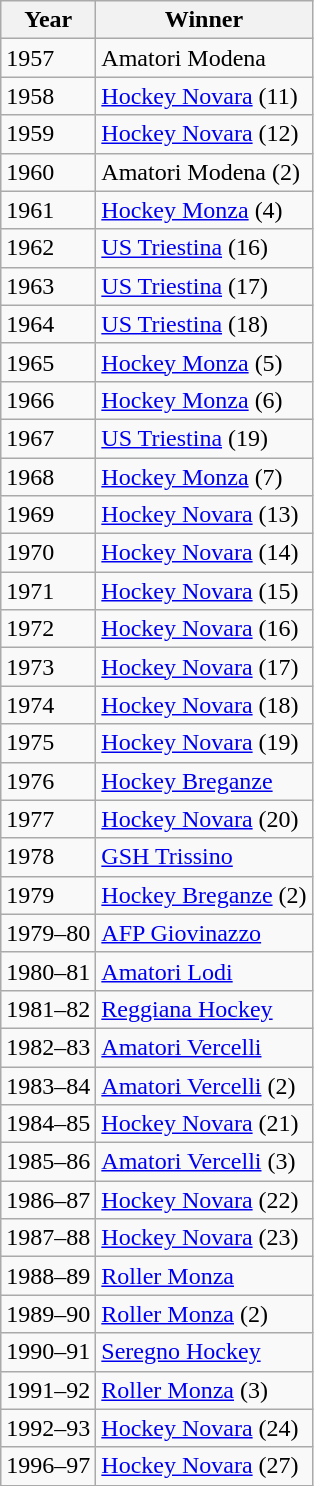<table class="wikitable sortable">
<tr>
<th>Year</th>
<th>Winner</th>
</tr>
<tr>
<td>1957</td>
<td>Amatori Modena</td>
</tr>
<tr>
<td>1958</td>
<td><a href='#'>Hockey Novara</a> (11)</td>
</tr>
<tr>
<td>1959</td>
<td><a href='#'>Hockey Novara</a> (12)</td>
</tr>
<tr>
<td>1960</td>
<td>Amatori Modena (2)</td>
</tr>
<tr>
<td>1961</td>
<td><a href='#'>Hockey Monza</a> (4)</td>
</tr>
<tr>
<td>1962</td>
<td><a href='#'>US Triestina</a> (16)</td>
</tr>
<tr>
<td>1963</td>
<td><a href='#'>US Triestina</a> (17)</td>
</tr>
<tr>
<td>1964</td>
<td><a href='#'>US Triestina</a> (18)</td>
</tr>
<tr>
<td>1965</td>
<td><a href='#'>Hockey Monza</a> (5)</td>
</tr>
<tr>
<td>1966</td>
<td><a href='#'>Hockey Monza</a> (6)</td>
</tr>
<tr>
<td>1967</td>
<td><a href='#'>US Triestina</a> (19)</td>
</tr>
<tr>
<td>1968</td>
<td><a href='#'>Hockey Monza</a> (7)</td>
</tr>
<tr>
<td>1969</td>
<td><a href='#'>Hockey Novara</a> (13)</td>
</tr>
<tr>
<td>1970</td>
<td><a href='#'>Hockey Novara</a> (14)</td>
</tr>
<tr>
<td>1971</td>
<td><a href='#'>Hockey Novara</a> (15)</td>
</tr>
<tr>
<td>1972</td>
<td><a href='#'>Hockey Novara</a> (16)</td>
</tr>
<tr>
<td>1973</td>
<td><a href='#'>Hockey Novara</a> (17)</td>
</tr>
<tr>
<td>1974</td>
<td><a href='#'>Hockey Novara</a> (18)</td>
</tr>
<tr>
<td>1975</td>
<td><a href='#'>Hockey Novara</a> (19)</td>
</tr>
<tr>
<td>1976</td>
<td><a href='#'>Hockey Breganze</a></td>
</tr>
<tr>
<td>1977</td>
<td><a href='#'>Hockey Novara</a> (20)</td>
</tr>
<tr>
<td>1978</td>
<td><a href='#'>GSH Trissino</a></td>
</tr>
<tr>
<td>1979</td>
<td><a href='#'>Hockey Breganze</a> (2)</td>
</tr>
<tr>
<td>1979–80</td>
<td><a href='#'>AFP Giovinazzo</a></td>
</tr>
<tr>
<td>1980–81</td>
<td><a href='#'>Amatori Lodi</a></td>
</tr>
<tr>
<td>1981–82</td>
<td><a href='#'>Reggiana Hockey</a></td>
</tr>
<tr>
<td>1982–83</td>
<td><a href='#'>Amatori Vercelli</a></td>
</tr>
<tr>
<td>1983–84</td>
<td><a href='#'>Amatori Vercelli</a> (2)</td>
</tr>
<tr>
<td>1984–85</td>
<td><a href='#'>Hockey Novara</a> (21)</td>
</tr>
<tr>
<td>1985–86</td>
<td><a href='#'>Amatori Vercelli</a> (3)</td>
</tr>
<tr>
<td>1986–87</td>
<td><a href='#'>Hockey Novara</a> (22)</td>
</tr>
<tr>
<td>1987–88</td>
<td><a href='#'>Hockey Novara</a> (23)</td>
</tr>
<tr>
<td>1988–89</td>
<td><a href='#'>Roller Monza</a></td>
</tr>
<tr>
<td>1989–90</td>
<td><a href='#'>Roller Monza</a> (2)</td>
</tr>
<tr>
<td>1990–91</td>
<td><a href='#'>Seregno Hockey</a></td>
</tr>
<tr>
<td>1991–92</td>
<td><a href='#'>Roller Monza</a> (3)</td>
</tr>
<tr>
<td>1992–93</td>
<td><a href='#'>Hockey Novara</a> (24)</td>
</tr>
<tr>
<td>1996–97</td>
<td><a href='#'>Hockey Novara</a> (27)</td>
</tr>
</table>
